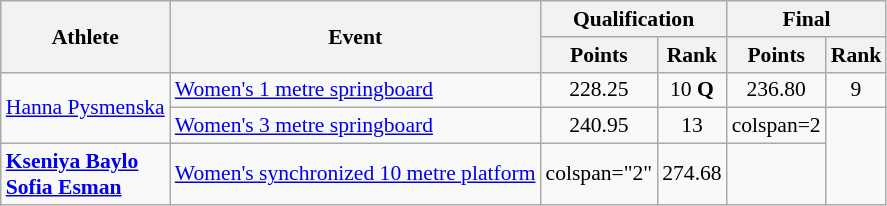<table class="wikitable" style="text-align: center; font-size:90%">
<tr>
<th rowspan="2">Athlete</th>
<th rowspan="2">Event</th>
<th colspan="2">Qualification</th>
<th colspan="2">Final</th>
</tr>
<tr>
<th>Points</th>
<th>Rank</th>
<th>Points</th>
<th>Rank</th>
</tr>
<tr>
<td align="left" rowspan=2><a href='#'>Hanna Pysmenska</a></td>
<td align="left"><a href='#'>Women's 1 metre springboard</a></td>
<td>228.25</td>
<td>10 <strong>Q</strong></td>
<td>236.80</td>
<td>9</td>
</tr>
<tr>
<td align="left"><a href='#'>Women's 3 metre springboard</a></td>
<td>240.95</td>
<td>13</td>
<td>colspan=2 </td>
</tr>
<tr>
<td align="left"><strong><a href='#'>Kseniya Baylo</a><br><a href='#'>Sofia Esman</a></strong></td>
<td align="left"><a href='#'>Women's synchronized 10 metre platform</a></td>
<td>colspan="2" </td>
<td>274.68</td>
<td></td>
</tr>
</table>
